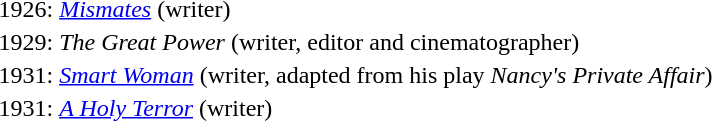<table>
<tr>
<td>1926:</td>
<td><em><a href='#'>Mismates</a></em> (writer)</td>
</tr>
<tr>
<td>1929:</td>
<td><em>The Great Power</em> (writer, editor and cinematographer)</td>
</tr>
<tr>
<td>1931:</td>
<td><em><a href='#'>Smart Woman</a></em> (writer, adapted from his play <em>Nancy's Private Affair</em>)</td>
</tr>
<tr>
<td>1931:</td>
<td><em><a href='#'>A Holy Terror</a></em> (writer)</td>
</tr>
</table>
